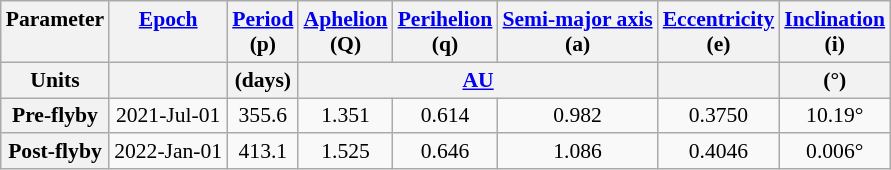<table class=wikitable style="font-size: 0.9em;">
<tr valign=top>
<th>Parameter</th>
<th><a href='#'>Epoch</a></th>
<th><a href='#'>Period</a><br>(p)</th>
<th><a href='#'>Aphelion</a><br>(Q)</th>
<th><a href='#'>Perihelion</a><br>(q)</th>
<th><a href='#'>Semi-major axis</a><br>(a)</th>
<th><a href='#'>Eccentricity</a><br>(e)</th>
<th><a href='#'>Inclination</a><br>(i)</th>
</tr>
<tr valign=top>
<th>Units</th>
<th></th>
<th>(days)</th>
<th colspan=3><a href='#'>AU</a></th>
<th></th>
<th>(°)</th>
</tr>
<tr align=center>
<th>Pre-flyby</th>
<td>2021-Jul-01</td>
<td>355.6</td>
<td>1.351</td>
<td>0.614</td>
<td>0.982</td>
<td>0.3750</td>
<td>10.19°</td>
</tr>
<tr align=center>
<th>Post-flyby</th>
<td>2022-Jan-01</td>
<td>413.1</td>
<td>1.525</td>
<td>0.646</td>
<td>1.086</td>
<td>0.4046</td>
<td>0.006°</td>
</tr>
</table>
